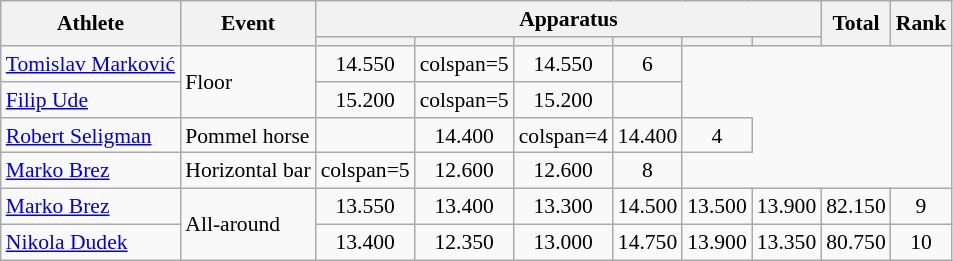<table class="wikitable" style="font-size:90%">
<tr>
<th rowspan=2>Athlete</th>
<th rowspan=2>Event</th>
<th colspan =6>Apparatus</th>
<th rowspan=2>Total</th>
<th rowspan=2>Rank</th>
</tr>
<tr style="font-size:95%">
<th></th>
<th></th>
<th></th>
<th></th>
<th></th>
<th></th>
</tr>
<tr align=center>
<td align=left><a href='#'>Tomislav Marković</a></td>
<td align=left rowspan=2>Floor</td>
<td>14.550</td>
<td>colspan=5 </td>
<td>14.550</td>
<td>6</td>
</tr>
<tr align=center>
<td align=left><a href='#'>Filip Ude</a></td>
<td>15.200</td>
<td>colspan=5 </td>
<td>15.200</td>
<td></td>
</tr>
<tr align=center>
<td align=left><a href='#'>Robert Seligman</a></td>
<td align=left>Pommel horse</td>
<td></td>
<td>14.400</td>
<td>colspan=4 </td>
<td>14.400</td>
<td>4</td>
</tr>
<tr align=center>
<td align=left><a href='#'>Marko Brez</a></td>
<td align=left>Horizontal bar</td>
<td>colspan=5 </td>
<td>12.600</td>
<td>12.600</td>
<td>8</td>
</tr>
<tr align=center>
<td align=left><a href='#'>Marko Brez</a></td>
<td align=left rowspan=2>All-around</td>
<td>13.550</td>
<td>13.400</td>
<td>13.300</td>
<td>14.500</td>
<td>13.500</td>
<td>13.900</td>
<td>82.150</td>
<td>9</td>
</tr>
<tr align=center>
<td align=left><a href='#'>Nikola Dudek</a></td>
<td>13.400</td>
<td>12.350</td>
<td>13.000</td>
<td>14.750</td>
<td>13.900</td>
<td>13.350</td>
<td>80.750</td>
<td>10</td>
</tr>
</table>
